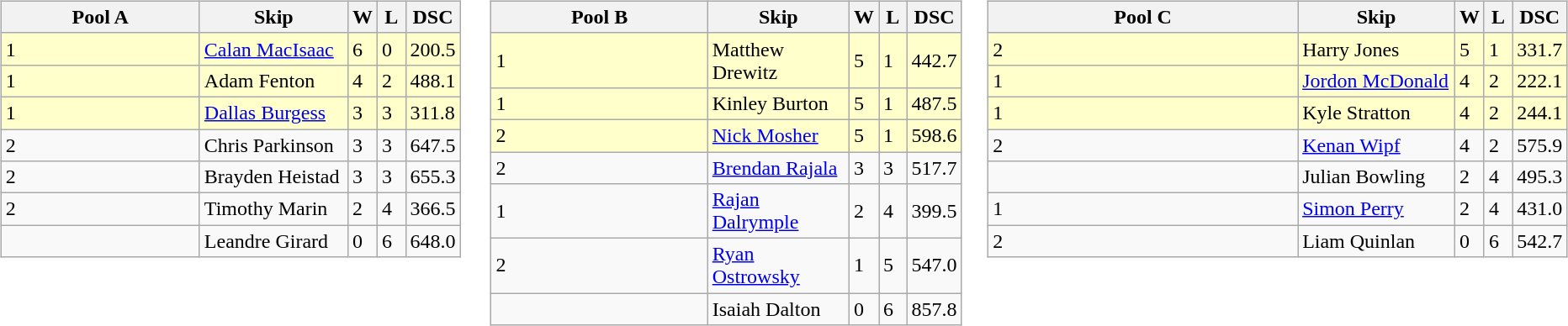<table>
<tr>
<td valign=top width=10%><br><table class="wikitable">
<tr>
<th width=150>Pool A</th>
<th width=110>Skip</th>
<th width=15>W</th>
<th width=15>L</th>
<th width=20>DSC</th>
</tr>
<tr bgcolor=#ffffcc>
<td> 1</td>
<td><a href='#'>Calan MacIsaac</a></td>
<td>6</td>
<td>0</td>
<td>200.5</td>
</tr>
<tr bgcolor=#ffffcc>
<td> 1</td>
<td>Adam Fenton</td>
<td>4</td>
<td>2</td>
<td>488.1</td>
</tr>
<tr bgcolor=#ffffcc>
<td> 1</td>
<td><a href='#'>Dallas Burgess</a></td>
<td>3</td>
<td>3</td>
<td>311.8</td>
</tr>
<tr>
<td> 2</td>
<td>Chris Parkinson</td>
<td>3</td>
<td>3</td>
<td>647.5</td>
</tr>
<tr>
<td> 2</td>
<td>Brayden Heistad</td>
<td>3</td>
<td>3</td>
<td>655.3</td>
</tr>
<tr>
<td> 2</td>
<td>Timothy Marin</td>
<td>2</td>
<td>4</td>
<td>366.5</td>
</tr>
<tr>
<td></td>
<td>Leandre Girard</td>
<td>0</td>
<td>6</td>
<td>648.0</td>
</tr>
</table>
</td>
<td valign=top width=10%><br><table class="wikitable">
<tr>
<th width=165>Pool B</th>
<th width=105>Skip</th>
<th width=15>W</th>
<th width=15>L</th>
<th width=20>DSC</th>
</tr>
<tr bgcolor=#ffffcc>
<td> 1</td>
<td>Matthew Drewitz</td>
<td>5</td>
<td>1</td>
<td>442.7</td>
</tr>
<tr bgcolor=#ffffcc>
<td> 1</td>
<td>Kinley Burton</td>
<td>5</td>
<td>1</td>
<td>487.5</td>
</tr>
<tr bgcolor=#ffffcc>
<td> 2</td>
<td><a href='#'>Nick Mosher</a></td>
<td>5</td>
<td>1</td>
<td>598.6</td>
</tr>
<tr>
<td> 2</td>
<td><a href='#'>Brendan Rajala</a></td>
<td>3</td>
<td>3</td>
<td>517.7</td>
</tr>
<tr>
<td> 1</td>
<td><a href='#'>Rajan Dalrymple</a></td>
<td>2</td>
<td>4</td>
<td>399.5</td>
</tr>
<tr>
<td> 2</td>
<td><a href='#'>Ryan Ostrowsky</a></td>
<td>1</td>
<td>5</td>
<td>547.0</td>
</tr>
<tr>
<td></td>
<td>Isaiah Dalton</td>
<td>0</td>
<td>6</td>
<td>857.8</td>
</tr>
</table>
</td>
<td valign=top width=15%><br><table class="wikitable">
<tr>
<th width=250>Pool C</th>
<th width=120>Skip</th>
<th width=15>W</th>
<th width=15>L</th>
<th width=20>DSC</th>
</tr>
<tr bgcolor=#ffffcc>
<td> 2</td>
<td>Harry Jones</td>
<td>5</td>
<td>1</td>
<td>331.7</td>
</tr>
<tr bgcolor=#ffffcc>
<td> 1</td>
<td><a href='#'>Jordon McDonald</a></td>
<td>4</td>
<td>2</td>
<td>222.1</td>
</tr>
<tr bgcolor=#ffffcc>
<td> 1</td>
<td>Kyle Stratton</td>
<td>4</td>
<td>2</td>
<td>244.1</td>
</tr>
<tr>
<td> 2</td>
<td><a href='#'>Kenan Wipf</a></td>
<td>4</td>
<td>2</td>
<td>575.9</td>
</tr>
<tr>
<td></td>
<td>Julian Bowling</td>
<td>2</td>
<td>4</td>
<td>495.3</td>
</tr>
<tr>
<td> 1</td>
<td><a href='#'>Simon Perry</a></td>
<td>2</td>
<td>4</td>
<td>431.0</td>
</tr>
<tr>
<td> 2</td>
<td>Liam Quinlan</td>
<td>0</td>
<td>6</td>
<td>542.7</td>
</tr>
</table>
</td>
</tr>
</table>
